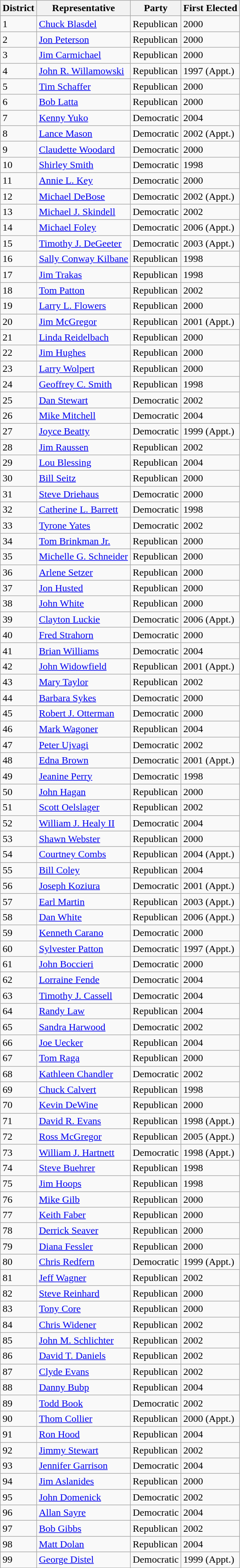<table class="wikitable sortable">
<tr>
<th>District</th>
<th>Representative</th>
<th>Party</th>
<th>First Elected</th>
</tr>
<tr>
<td>1</td>
<td><a href='#'>Chuck Blasdel</a></td>
<td>Republican</td>
<td>2000</td>
</tr>
<tr>
<td>2</td>
<td><a href='#'>Jon Peterson</a></td>
<td>Republican</td>
<td>2000</td>
</tr>
<tr>
<td>3</td>
<td><a href='#'>Jim Carmichael</a></td>
<td>Republican</td>
<td>2000</td>
</tr>
<tr>
<td>4</td>
<td><a href='#'>John R. Willamowski</a></td>
<td>Republican</td>
<td>1997 (Appt.)</td>
</tr>
<tr>
<td>5</td>
<td><a href='#'>Tim Schaffer</a></td>
<td>Republican</td>
<td>2000</td>
</tr>
<tr>
<td>6</td>
<td><a href='#'>Bob Latta</a></td>
<td>Republican</td>
<td>2000</td>
</tr>
<tr>
<td>7</td>
<td><a href='#'>Kenny Yuko</a></td>
<td>Democratic</td>
<td>2004</td>
</tr>
<tr>
<td>8</td>
<td><a href='#'>Lance Mason</a></td>
<td>Democratic</td>
<td>2002 (Appt.)</td>
</tr>
<tr>
<td>9</td>
<td><a href='#'>Claudette Woodard</a></td>
<td>Democratic</td>
<td>2000</td>
</tr>
<tr>
<td>10</td>
<td><a href='#'>Shirley Smith</a></td>
<td>Democratic</td>
<td>1998</td>
</tr>
<tr>
<td>11</td>
<td><a href='#'>Annie L. Key</a></td>
<td>Democratic</td>
<td>2000</td>
</tr>
<tr>
<td>12</td>
<td><a href='#'>Michael DeBose</a></td>
<td>Democratic</td>
<td>2002 (Appt.)</td>
</tr>
<tr>
<td>13</td>
<td><a href='#'>Michael J. Skindell</a></td>
<td>Democratic</td>
<td>2002</td>
</tr>
<tr>
<td>14</td>
<td><a href='#'>Michael Foley</a></td>
<td>Democratic</td>
<td>2006 (Appt.)</td>
</tr>
<tr>
<td>15</td>
<td><a href='#'>Timothy J. DeGeeter</a></td>
<td>Democratic</td>
<td>2003 (Appt.)</td>
</tr>
<tr>
<td>16</td>
<td><a href='#'>Sally Conway Kilbane</a></td>
<td>Republican</td>
<td>1998</td>
</tr>
<tr>
<td>17</td>
<td><a href='#'>Jim Trakas</a></td>
<td>Republican</td>
<td>1998</td>
</tr>
<tr>
<td>18</td>
<td><a href='#'>Tom Patton</a></td>
<td>Republican</td>
<td>2002</td>
</tr>
<tr>
<td>19</td>
<td><a href='#'>Larry L. Flowers</a></td>
<td>Republican</td>
<td>2000</td>
</tr>
<tr>
<td>20</td>
<td><a href='#'>Jim McGregor</a></td>
<td>Republican</td>
<td>2001 (Appt.)</td>
</tr>
<tr>
<td>21</td>
<td><a href='#'>Linda Reidelbach</a></td>
<td>Republican</td>
<td>2000</td>
</tr>
<tr>
<td>22</td>
<td><a href='#'>Jim Hughes</a></td>
<td>Republican</td>
<td>2000</td>
</tr>
<tr>
<td>23</td>
<td><a href='#'>Larry Wolpert</a></td>
<td>Republican</td>
<td>2000</td>
</tr>
<tr>
<td>24</td>
<td><a href='#'>Geoffrey C. Smith</a></td>
<td>Republican</td>
<td>1998</td>
</tr>
<tr>
<td>25</td>
<td><a href='#'>Dan Stewart</a></td>
<td>Democratic</td>
<td>2002</td>
</tr>
<tr>
<td>26</td>
<td><a href='#'>Mike Mitchell</a></td>
<td>Democratic</td>
<td>2004</td>
</tr>
<tr>
<td>27</td>
<td><a href='#'>Joyce Beatty</a></td>
<td>Democratic</td>
<td>1999 (Appt.)</td>
</tr>
<tr>
<td>28</td>
<td><a href='#'>Jim Raussen</a></td>
<td>Republican</td>
<td>2002</td>
</tr>
<tr>
<td>29</td>
<td><a href='#'>Lou Blessing</a></td>
<td>Republican</td>
<td>2004</td>
</tr>
<tr>
<td>30</td>
<td><a href='#'>Bill Seitz</a></td>
<td>Republican</td>
<td>2000</td>
</tr>
<tr>
<td>31</td>
<td><a href='#'>Steve Driehaus</a></td>
<td>Democratic</td>
<td>2000</td>
</tr>
<tr>
<td>32</td>
<td><a href='#'>Catherine L. Barrett</a></td>
<td>Democratic</td>
<td>1998</td>
</tr>
<tr>
<td>33</td>
<td><a href='#'>Tyrone Yates</a></td>
<td>Democratic</td>
<td>2002</td>
</tr>
<tr>
<td>34</td>
<td><a href='#'>Tom Brinkman Jr.</a></td>
<td>Republican</td>
<td>2000</td>
</tr>
<tr>
<td>35</td>
<td><a href='#'>Michelle G. Schneider</a></td>
<td>Republican</td>
<td>2000</td>
</tr>
<tr>
<td>36</td>
<td><a href='#'>Arlene Setzer</a></td>
<td>Republican</td>
<td>2000</td>
</tr>
<tr>
<td>37</td>
<td><a href='#'>Jon Husted</a></td>
<td>Republican</td>
<td>2000</td>
</tr>
<tr>
<td>38</td>
<td><a href='#'>John White</a></td>
<td>Republican</td>
<td>2000</td>
</tr>
<tr>
<td>39</td>
<td><a href='#'>Clayton Luckie</a></td>
<td>Democratic</td>
<td>2006 (Appt.)</td>
</tr>
<tr>
<td>40</td>
<td><a href='#'>Fred Strahorn</a></td>
<td>Democratic</td>
<td>2000</td>
</tr>
<tr>
<td>41</td>
<td><a href='#'>Brian Williams</a></td>
<td>Democratic</td>
<td>2004</td>
</tr>
<tr>
<td>42</td>
<td><a href='#'>John Widowfield</a></td>
<td>Republican</td>
<td>2001 (Appt.)</td>
</tr>
<tr>
<td>43</td>
<td><a href='#'>Mary Taylor</a></td>
<td>Republican</td>
<td>2002</td>
</tr>
<tr>
<td>44</td>
<td><a href='#'>Barbara Sykes</a></td>
<td>Democratic</td>
<td>2000</td>
</tr>
<tr>
<td>45</td>
<td><a href='#'>Robert J. Otterman</a></td>
<td>Democratic</td>
<td>2000</td>
</tr>
<tr>
<td>46</td>
<td><a href='#'>Mark Wagoner</a></td>
<td>Republican</td>
<td>2004</td>
</tr>
<tr>
<td>47</td>
<td><a href='#'>Peter Ujvagi</a></td>
<td>Democratic</td>
<td>2002</td>
</tr>
<tr>
<td>48</td>
<td><a href='#'>Edna Brown</a></td>
<td>Democratic</td>
<td>2001 (Appt.)</td>
</tr>
<tr>
<td>49</td>
<td><a href='#'>Jeanine Perry</a></td>
<td>Democratic</td>
<td>1998</td>
</tr>
<tr>
<td>50</td>
<td><a href='#'>John Hagan</a></td>
<td>Republican</td>
<td>2000</td>
</tr>
<tr>
<td>51</td>
<td><a href='#'>Scott Oelslager</a></td>
<td>Republican</td>
<td>2002</td>
</tr>
<tr>
<td>52</td>
<td><a href='#'>William J. Healy II</a></td>
<td>Democratic</td>
<td>2004</td>
</tr>
<tr>
<td>53</td>
<td><a href='#'>Shawn Webster</a></td>
<td>Republican</td>
<td>2000</td>
</tr>
<tr>
<td>54</td>
<td><a href='#'>Courtney Combs</a></td>
<td>Republican</td>
<td>2004 (Appt.)</td>
</tr>
<tr>
<td>55</td>
<td><a href='#'>Bill Coley</a></td>
<td>Republican</td>
<td>2004</td>
</tr>
<tr>
<td>56</td>
<td><a href='#'>Joseph Koziura</a></td>
<td>Democratic</td>
<td>2001 (Appt.)</td>
</tr>
<tr>
<td>57</td>
<td><a href='#'>Earl Martin</a></td>
<td>Republican</td>
<td>2003 (Appt.)</td>
</tr>
<tr>
<td>58</td>
<td><a href='#'>Dan White</a></td>
<td>Republican</td>
<td>2006 (Appt.)</td>
</tr>
<tr>
<td>59</td>
<td><a href='#'>Kenneth Carano</a></td>
<td>Democratic</td>
<td>2000</td>
</tr>
<tr>
<td>60</td>
<td><a href='#'>Sylvester Patton</a></td>
<td>Democratic</td>
<td>1997 (Appt.)</td>
</tr>
<tr>
<td>61</td>
<td><a href='#'>John Boccieri</a></td>
<td>Democratic</td>
<td>2000</td>
</tr>
<tr>
<td>62</td>
<td><a href='#'>Lorraine Fende</a></td>
<td>Democratic</td>
<td>2004</td>
</tr>
<tr>
<td>63</td>
<td><a href='#'>Timothy J. Cassell</a></td>
<td>Democratic</td>
<td>2004</td>
</tr>
<tr>
<td>64</td>
<td><a href='#'>Randy Law</a></td>
<td>Republican</td>
<td>2004</td>
</tr>
<tr>
<td>65</td>
<td><a href='#'>Sandra Harwood</a></td>
<td>Democratic</td>
<td>2002</td>
</tr>
<tr>
<td>66</td>
<td><a href='#'>Joe Uecker</a></td>
<td>Republican</td>
<td>2004</td>
</tr>
<tr>
<td>67</td>
<td><a href='#'>Tom Raga</a></td>
<td>Republican</td>
<td>2000</td>
</tr>
<tr>
<td>68</td>
<td><a href='#'>Kathleen Chandler</a></td>
<td>Democratic</td>
<td>2002</td>
</tr>
<tr>
<td>69</td>
<td><a href='#'>Chuck Calvert</a></td>
<td>Republican</td>
<td>1998</td>
</tr>
<tr>
<td>70</td>
<td><a href='#'>Kevin DeWine</a></td>
<td>Republican</td>
<td>2000</td>
</tr>
<tr>
<td>71</td>
<td><a href='#'>David R. Evans</a></td>
<td>Republican</td>
<td>1998 (Appt.)</td>
</tr>
<tr>
<td>72</td>
<td><a href='#'>Ross McGregor</a></td>
<td>Republican</td>
<td>2005 (Appt.)</td>
</tr>
<tr>
<td>73</td>
<td><a href='#'>William J. Hartnett</a></td>
<td>Democratic</td>
<td>1998 (Appt.)</td>
</tr>
<tr>
<td>74</td>
<td><a href='#'>Steve Buehrer</a></td>
<td>Republican</td>
<td>1998</td>
</tr>
<tr>
<td>75</td>
<td><a href='#'>Jim Hoops</a></td>
<td>Republican</td>
<td>1998</td>
</tr>
<tr>
<td>76</td>
<td><a href='#'>Mike Gilb</a></td>
<td>Republican</td>
<td>2000</td>
</tr>
<tr>
<td>77</td>
<td><a href='#'>Keith Faber</a></td>
<td>Republican</td>
<td>2000</td>
</tr>
<tr>
<td>78</td>
<td><a href='#'>Derrick Seaver</a></td>
<td>Republican</td>
<td>2000</td>
</tr>
<tr>
<td>79</td>
<td><a href='#'>Diana Fessler</a></td>
<td>Republican</td>
<td>2000</td>
</tr>
<tr>
<td>80</td>
<td><a href='#'>Chris Redfern</a></td>
<td>Democratic</td>
<td>1999 (Appt.)</td>
</tr>
<tr>
<td>81</td>
<td><a href='#'>Jeff Wagner</a></td>
<td>Republican</td>
<td>2002</td>
</tr>
<tr>
<td>82</td>
<td><a href='#'>Steve Reinhard</a></td>
<td>Republican</td>
<td>2000</td>
</tr>
<tr>
<td>83</td>
<td><a href='#'>Tony Core</a></td>
<td>Republican</td>
<td>2000</td>
</tr>
<tr>
<td>84</td>
<td><a href='#'>Chris Widener</a></td>
<td>Republican</td>
<td>2002</td>
</tr>
<tr>
<td>85</td>
<td><a href='#'>John M. Schlichter</a></td>
<td>Republican</td>
<td>2002</td>
</tr>
<tr>
<td>86</td>
<td><a href='#'>David T. Daniels</a></td>
<td>Republican</td>
<td>2002</td>
</tr>
<tr>
<td>87</td>
<td><a href='#'>Clyde Evans</a></td>
<td>Republican</td>
<td>2002</td>
</tr>
<tr>
<td>88</td>
<td><a href='#'>Danny Bubp</a></td>
<td>Republican</td>
<td>2004</td>
</tr>
<tr>
<td>89</td>
<td><a href='#'>Todd Book</a></td>
<td>Democratic</td>
<td>2002</td>
</tr>
<tr>
<td>90</td>
<td><a href='#'>Thom Collier</a></td>
<td>Republican</td>
<td>2000 (Appt.)</td>
</tr>
<tr>
<td>91</td>
<td><a href='#'>Ron Hood</a></td>
<td>Republican</td>
<td>2004</td>
</tr>
<tr>
<td>92</td>
<td><a href='#'>Jimmy Stewart</a></td>
<td>Republican</td>
<td>2002</td>
</tr>
<tr>
<td>93</td>
<td><a href='#'>Jennifer Garrison</a></td>
<td>Democratic</td>
<td>2004</td>
</tr>
<tr>
<td>94</td>
<td><a href='#'>Jim Aslanides</a></td>
<td>Republican</td>
<td>2000</td>
</tr>
<tr>
<td>95</td>
<td><a href='#'>John Domenick</a></td>
<td>Democratic</td>
<td>2002</td>
</tr>
<tr>
<td>96</td>
<td><a href='#'>Allan Sayre</a></td>
<td>Democratic</td>
<td>2004</td>
</tr>
<tr>
<td>97</td>
<td><a href='#'>Bob Gibbs</a></td>
<td>Republican</td>
<td>2002</td>
</tr>
<tr>
<td>98</td>
<td><a href='#'>Matt Dolan</a></td>
<td>Republican</td>
<td>2004</td>
</tr>
<tr>
<td>99</td>
<td><a href='#'>George Distel</a></td>
<td>Democratic</td>
<td>1999 (Appt.)</td>
</tr>
</table>
